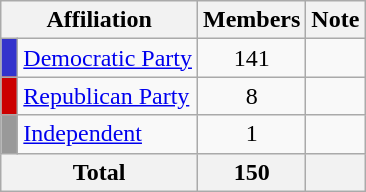<table class="wikitable">
<tr>
<th colspan="2" align="center" valign="bottom">Affiliation</th>
<th valign="bottom">Members</th>
<th valign="bottom">Note</th>
</tr>
<tr>
<td bgcolor="#3333CC"> </td>
<td><a href='#'>Democratic Party</a></td>
<td align="center">141</td>
<td></td>
</tr>
<tr>
<td bgcolor="#CC0000"> </td>
<td><a href='#'>Republican Party</a></td>
<td align="center">8</td>
<td></td>
</tr>
<tr>
<td bgcolor="#999999"> </td>
<td><a href='#'>Independent</a></td>
<td align="center">1</td>
<td></td>
</tr>
<tr>
<th colspan="2" align="center">Total</th>
<th align="center">150</th>
<th></th>
</tr>
</table>
